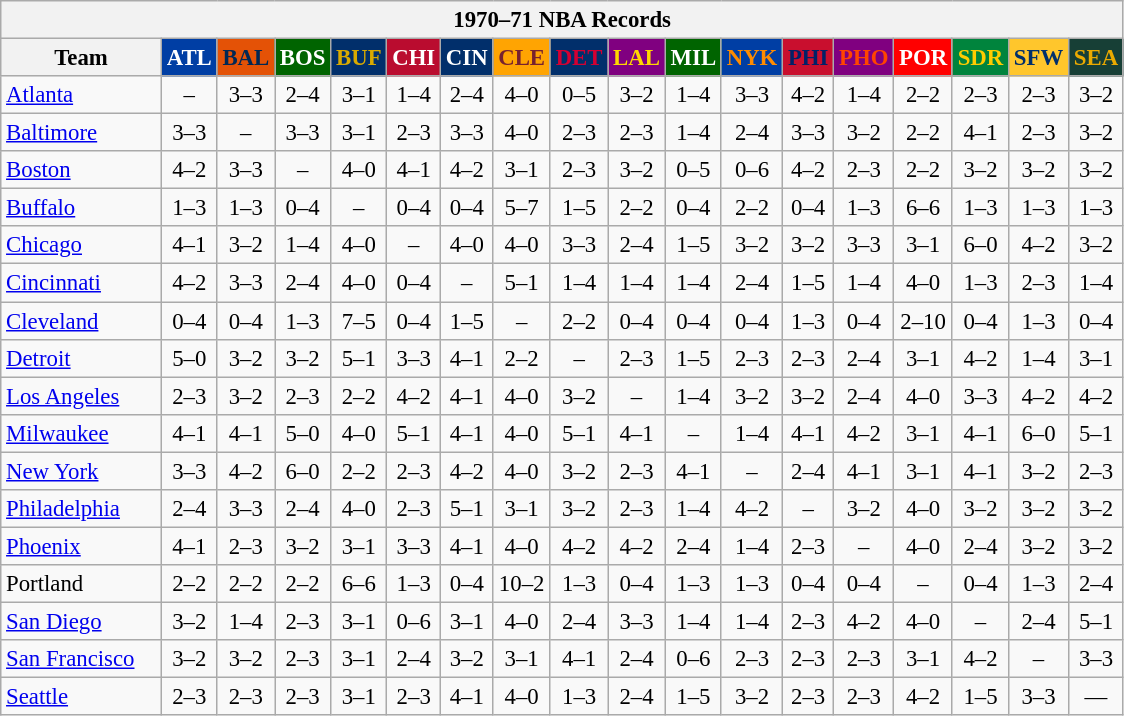<table class="wikitable" style="font-size:95%; text-align:center;">
<tr>
<th colspan=18>1970–71 NBA Records</th>
</tr>
<tr>
<th width=100>Team</th>
<th style="background:#003EA4;color:#FFFFFF;width=35">ATL</th>
<th style="background:#E45206;color:#012854;width=35">BAL</th>
<th style="background:#006400;color:#FFFFFF;width=35">BOS</th>
<th style="background:#012F6B;color:#D9AA00;width=35">BUF</th>
<th style="background:#BA0C2F;color:#FFFFFF;width=35">CHI</th>
<th style="background:#012F6B;color:#FFFFFF;width=35">CIN</th>
<th style="background:#FFA402;color:#77222F;width=35">CLE</th>
<th style="background:#012F6B;color:#D40032;width=35">DET</th>
<th style="background:#800080;color:#FFD700;width=35">LAL</th>
<th style="background:#006400;color:#FFFFFF;width=35">MIL</th>
<th style="background:#003EA4;color:#FF8C00;width=35">NYK</th>
<th style="background:#C90F2E;color:#022167;width=35">PHI</th>
<th style="background:#800080;color:#FF4500;width=35">PHO</th>
<th style="background:#FF0000;color:#FFFFFF;width=35">POR</th>
<th style="background:#00843D;color:#FFCC00;width=35">SDR</th>
<th style="background:#FFC62C;color:#012F6B;width=35">SFW</th>
<th style="background:#173F36;color:#EBAA00;width=35">SEA</th>
</tr>
<tr>
<td style="text-align:left;"><a href='#'>Atlanta</a></td>
<td>–</td>
<td>3–3</td>
<td>2–4</td>
<td>3–1</td>
<td>1–4</td>
<td>2–4</td>
<td>4–0</td>
<td>0–5</td>
<td>3–2</td>
<td>1–4</td>
<td>3–3</td>
<td>4–2</td>
<td>1–4</td>
<td>2–2</td>
<td>2–3</td>
<td>2–3</td>
<td>3–2</td>
</tr>
<tr>
<td style="text-align:left;"><a href='#'>Baltimore</a></td>
<td>3–3</td>
<td>–</td>
<td>3–3</td>
<td>3–1</td>
<td>2–3</td>
<td>3–3</td>
<td>4–0</td>
<td>2–3</td>
<td>2–3</td>
<td>1–4</td>
<td>2–4</td>
<td>3–3</td>
<td>3–2</td>
<td>2–2</td>
<td>4–1</td>
<td>2–3</td>
<td>3–2</td>
</tr>
<tr>
<td style="text-align:left;"><a href='#'>Boston</a></td>
<td>4–2</td>
<td>3–3</td>
<td>–</td>
<td>4–0</td>
<td>4–1</td>
<td>4–2</td>
<td>3–1</td>
<td>2–3</td>
<td>3–2</td>
<td>0–5</td>
<td>0–6</td>
<td>4–2</td>
<td>2–3</td>
<td>2–2</td>
<td>3–2</td>
<td>3–2</td>
<td>3–2</td>
</tr>
<tr>
<td style="text-align:left;"><a href='#'>Buffalo</a></td>
<td>1–3</td>
<td>1–3</td>
<td>0–4</td>
<td>–</td>
<td>0–4</td>
<td>0–4</td>
<td>5–7</td>
<td>1–5</td>
<td>2–2</td>
<td>0–4</td>
<td>2–2</td>
<td>0–4</td>
<td>1–3</td>
<td>6–6</td>
<td>1–3</td>
<td>1–3</td>
<td>1–3</td>
</tr>
<tr>
<td style="text-align:left;"><a href='#'>Chicago</a></td>
<td>4–1</td>
<td>3–2</td>
<td>1–4</td>
<td>4–0</td>
<td>–</td>
<td>4–0</td>
<td>4–0</td>
<td>3–3</td>
<td>2–4</td>
<td>1–5</td>
<td>3–2</td>
<td>3–2</td>
<td>3–3</td>
<td>3–1</td>
<td>6–0</td>
<td>4–2</td>
<td>3–2</td>
</tr>
<tr>
<td style="text-align:left;"><a href='#'>Cincinnati</a></td>
<td>4–2</td>
<td>3–3</td>
<td>2–4</td>
<td>4–0</td>
<td>0–4</td>
<td>–</td>
<td>5–1</td>
<td>1–4</td>
<td>1–4</td>
<td>1–4</td>
<td>2–4</td>
<td>1–5</td>
<td>1–4</td>
<td>4–0</td>
<td>1–3</td>
<td>2–3</td>
<td>1–4</td>
</tr>
<tr>
<td style="text-align:left;"><a href='#'>Cleveland</a></td>
<td>0–4</td>
<td>0–4</td>
<td>1–3</td>
<td>7–5</td>
<td>0–4</td>
<td>1–5</td>
<td>–</td>
<td>2–2</td>
<td>0–4</td>
<td>0–4</td>
<td>0–4</td>
<td>1–3</td>
<td>0–4</td>
<td>2–10</td>
<td>0–4</td>
<td>1–3</td>
<td>0–4</td>
</tr>
<tr>
<td style="text-align:left;"><a href='#'>Detroit</a></td>
<td>5–0</td>
<td>3–2</td>
<td>3–2</td>
<td>5–1</td>
<td>3–3</td>
<td>4–1</td>
<td>2–2</td>
<td>–</td>
<td>2–3</td>
<td>1–5</td>
<td>2–3</td>
<td>2–3</td>
<td>2–4</td>
<td>3–1</td>
<td>4–2</td>
<td>1–4</td>
<td>3–1</td>
</tr>
<tr>
<td style="text-align:left;"><a href='#'>Los Angeles</a></td>
<td>2–3</td>
<td>3–2</td>
<td>2–3</td>
<td>2–2</td>
<td>4–2</td>
<td>4–1</td>
<td>4–0</td>
<td>3–2</td>
<td>–</td>
<td>1–4</td>
<td>3–2</td>
<td>3–2</td>
<td>2–4</td>
<td>4–0</td>
<td>3–3</td>
<td>4–2</td>
<td>4–2</td>
</tr>
<tr>
<td style="text-align:left;"><a href='#'>Milwaukee</a></td>
<td>4–1</td>
<td>4–1</td>
<td>5–0</td>
<td>4–0</td>
<td>5–1</td>
<td>4–1</td>
<td>4–0</td>
<td>5–1</td>
<td>4–1</td>
<td>–</td>
<td>1–4</td>
<td>4–1</td>
<td>4–2</td>
<td>3–1</td>
<td>4–1</td>
<td>6–0</td>
<td>5–1</td>
</tr>
<tr>
<td style="text-align:left;"><a href='#'>New York</a></td>
<td>3–3</td>
<td>4–2</td>
<td>6–0</td>
<td>2–2</td>
<td>2–3</td>
<td>4–2</td>
<td>4–0</td>
<td>3–2</td>
<td>2–3</td>
<td>4–1</td>
<td>–</td>
<td>2–4</td>
<td>4–1</td>
<td>3–1</td>
<td>4–1</td>
<td>3–2</td>
<td>2–3</td>
</tr>
<tr>
<td style="text-align:left;"><a href='#'>Philadelphia</a></td>
<td>2–4</td>
<td>3–3</td>
<td>2–4</td>
<td>4–0</td>
<td>2–3</td>
<td>5–1</td>
<td>3–1</td>
<td>3–2</td>
<td>2–3</td>
<td>1–4</td>
<td>4–2</td>
<td>–</td>
<td>3–2</td>
<td>4–0</td>
<td>3–2</td>
<td>3–2</td>
<td>3–2</td>
</tr>
<tr>
<td style="text-align:left;"><a href='#'>Phoenix</a></td>
<td>4–1</td>
<td>2–3</td>
<td>3–2</td>
<td>3–1</td>
<td>3–3</td>
<td>4–1</td>
<td>4–0</td>
<td>4–2</td>
<td>4–2</td>
<td>2–4</td>
<td>1–4</td>
<td>2–3</td>
<td>–</td>
<td>4–0</td>
<td>2–4</td>
<td>3–2</td>
<td>3–2</td>
</tr>
<tr>
<td style="text-align:left;">Portland</td>
<td>2–2</td>
<td>2–2</td>
<td>2–2</td>
<td>6–6</td>
<td>1–3</td>
<td>0–4</td>
<td>10–2</td>
<td>1–3</td>
<td>0–4</td>
<td>1–3</td>
<td>1–3</td>
<td>0–4</td>
<td>0–4</td>
<td>–</td>
<td>0–4</td>
<td>1–3</td>
<td>2–4</td>
</tr>
<tr>
<td style="text-align:left;"><a href='#'>San Diego</a></td>
<td>3–2</td>
<td>1–4</td>
<td>2–3</td>
<td>3–1</td>
<td>0–6</td>
<td>3–1</td>
<td>4–0</td>
<td>2–4</td>
<td>3–3</td>
<td>1–4</td>
<td>1–4</td>
<td>2–3</td>
<td>4–2</td>
<td>4–0</td>
<td>–</td>
<td>2–4</td>
<td>5–1</td>
</tr>
<tr>
<td style="text-align:left;"><a href='#'>San Francisco</a></td>
<td>3–2</td>
<td>3–2</td>
<td>2–3</td>
<td>3–1</td>
<td>2–4</td>
<td>3–2</td>
<td>3–1</td>
<td>4–1</td>
<td>2–4</td>
<td>0–6</td>
<td>2–3</td>
<td>2–3</td>
<td>2–3</td>
<td>3–1</td>
<td>4–2</td>
<td>–</td>
<td>3–3</td>
</tr>
<tr>
<td style="text-align:left;"><a href='#'>Seattle</a></td>
<td>2–3</td>
<td>2–3</td>
<td>2–3</td>
<td>3–1</td>
<td>2–3</td>
<td>4–1</td>
<td>4–0</td>
<td>1–3</td>
<td>2–4</td>
<td>1–5</td>
<td>3–2</td>
<td>2–3</td>
<td>2–3</td>
<td>4–2</td>
<td>1–5</td>
<td>3–3</td>
<td>—</td>
</tr>
</table>
